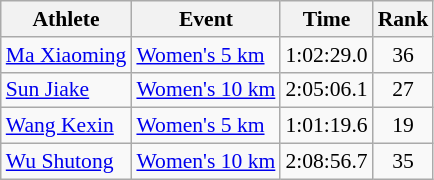<table class="wikitable" style="text-align:center; font-size:90%;">
<tr>
<th>Athlete</th>
<th>Event</th>
<th>Time</th>
<th>Rank</th>
</tr>
<tr>
<td align=left><a href='#'>Ma Xiaoming</a></td>
<td align=left><a href='#'>Women's 5 km</a></td>
<td>1:02:29.0</td>
<td>36</td>
</tr>
<tr>
<td align=left><a href='#'>Sun Jiake</a></td>
<td align=left><a href='#'>Women's 10 km</a></td>
<td>2:05:06.1</td>
<td>27</td>
</tr>
<tr>
<td align=left><a href='#'>Wang Kexin</a></td>
<td align=left><a href='#'>Women's 5 km</a></td>
<td>1:01:19.6</td>
<td>19</td>
</tr>
<tr>
<td align=left><a href='#'>Wu Shutong</a></td>
<td align=left><a href='#'>Women's 10 km</a></td>
<td>2:08:56.7</td>
<td>35</td>
</tr>
</table>
